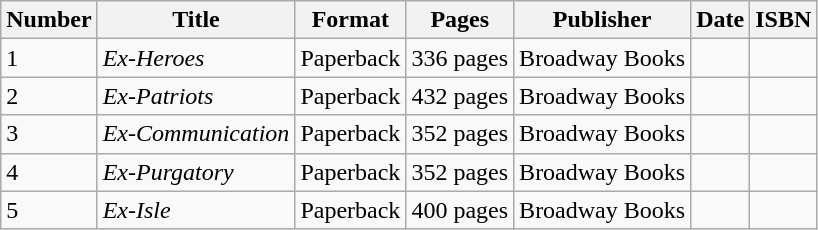<table class="wikitable sortable">
<tr>
<th>Number</th>
<th>Title</th>
<th>Format</th>
<th>Pages</th>
<th>Publisher</th>
<th>Date</th>
<th>ISBN</th>
</tr>
<tr>
<td>1</td>
<td><em>Ex-Heroes</em></td>
<td>Paperback</td>
<td>336 pages</td>
<td>Broadway Books</td>
<td></td>
<td></td>
</tr>
<tr>
<td>2</td>
<td><em>Ex-Patriots</em></td>
<td>Paperback</td>
<td>432 pages</td>
<td>Broadway Books</td>
<td></td>
<td></td>
</tr>
<tr>
<td>3</td>
<td><em>Ex-Communication</em></td>
<td>Paperback</td>
<td>352 pages</td>
<td>Broadway Books</td>
<td></td>
<td></td>
</tr>
<tr>
<td>4</td>
<td><em>Ex-Purgatory</em></td>
<td>Paperback</td>
<td>352 pages</td>
<td>Broadway Books</td>
<td></td>
<td></td>
</tr>
<tr>
<td>5</td>
<td><em>Ex-Isle</em></td>
<td>Paperback</td>
<td>400 pages</td>
<td>Broadway Books</td>
<td></td>
<td></td>
</tr>
</table>
